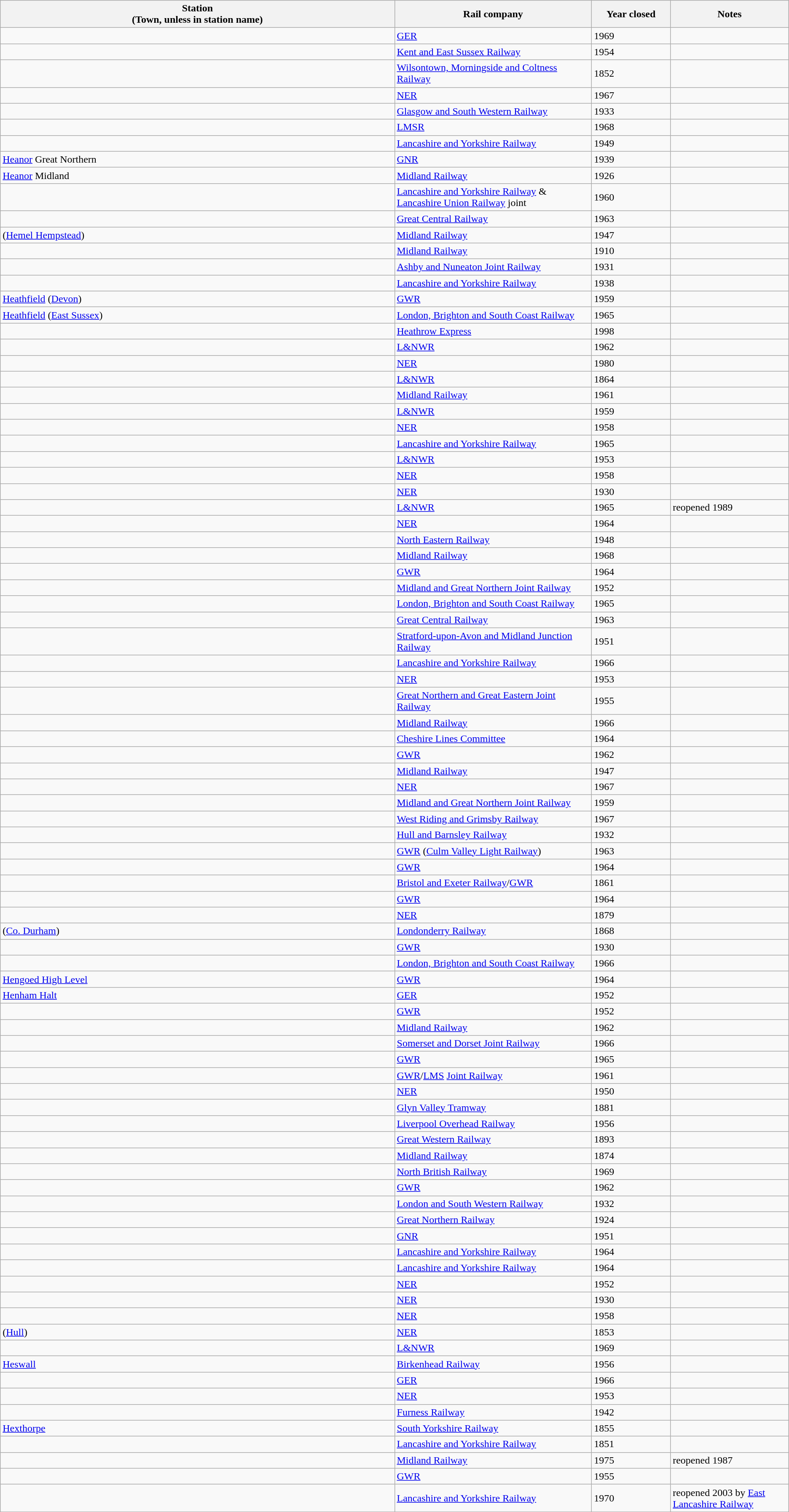<table class="wikitable sortable">
<tr>
<th style="width:50%">Station<br>(Town, unless in station name)</th>
<th style="width:25%">Rail company</th>
<th style="width:10%">Year closed</th>
<th style="width:20%">Notes</th>
</tr>
<tr>
<td></td>
<td><a href='#'>GER</a></td>
<td>1969</td>
<td></td>
</tr>
<tr>
<td></td>
<td><a href='#'>Kent and East Sussex Railway</a></td>
<td>1954</td>
<td></td>
</tr>
<tr>
<td></td>
<td><a href='#'>Wilsontown, Morningside and Coltness Railway</a></td>
<td>1852</td>
<td></td>
</tr>
<tr>
<td></td>
<td><a href='#'>NER</a></td>
<td>1967</td>
<td></td>
</tr>
<tr>
<td></td>
<td><a href='#'>Glasgow and South Western Railway</a></td>
<td>1933</td>
<td></td>
</tr>
<tr>
<td></td>
<td><a href='#'>LMSR</a></td>
<td>1968</td>
<td></td>
</tr>
<tr>
<td></td>
<td><a href='#'>Lancashire and Yorkshire Railway</a></td>
<td>1949</td>
<td></td>
</tr>
<tr>
<td><a href='#'>Heanor</a> Great Northern</td>
<td><a href='#'>GNR</a></td>
<td>1939</td>
<td></td>
</tr>
<tr>
<td><a href='#'>Heanor</a> Midland</td>
<td><a href='#'>Midland Railway</a></td>
<td>1926</td>
<td></td>
</tr>
<tr>
<td></td>
<td><a href='#'>Lancashire and Yorkshire Railway</a> & <a href='#'>Lancashire Union Railway</a> joint</td>
<td>1960</td>
<td></td>
</tr>
<tr>
<td></td>
<td><a href='#'>Great Central Railway</a></td>
<td>1963</td>
<td></td>
</tr>
<tr>
<td> (<a href='#'>Hemel Hempstead</a>)</td>
<td><a href='#'>Midland Railway</a></td>
<td>1947</td>
<td></td>
</tr>
<tr>
<td></td>
<td><a href='#'>Midland Railway</a></td>
<td>1910</td>
<td></td>
</tr>
<tr>
<td></td>
<td><a href='#'>Ashby and Nuneaton Joint Railway</a></td>
<td>1931</td>
<td></td>
</tr>
<tr>
<td></td>
<td><a href='#'>Lancashire and Yorkshire Railway</a></td>
<td>1938</td>
<td></td>
</tr>
<tr>
<td><a href='#'>Heathfield</a> (<a href='#'>Devon</a>)</td>
<td><a href='#'>GWR</a></td>
<td>1959</td>
<td></td>
</tr>
<tr>
<td><a href='#'>Heathfield</a> (<a href='#'>East Sussex</a>)</td>
<td><a href='#'>London, Brighton and South Coast Railway</a></td>
<td>1965</td>
<td></td>
</tr>
<tr>
<td></td>
<td><a href='#'>Heathrow Express</a></td>
<td>1998</td>
<td></td>
</tr>
<tr>
<td></td>
<td><a href='#'>L&NWR</a></td>
<td>1962</td>
<td></td>
</tr>
<tr>
<td></td>
<td><a href='#'>NER</a></td>
<td>1980</td>
<td></td>
</tr>
<tr>
<td></td>
<td><a href='#'>L&NWR</a></td>
<td>1864</td>
<td></td>
</tr>
<tr>
<td></td>
<td><a href='#'>Midland Railway</a></td>
<td>1961</td>
<td></td>
</tr>
<tr>
<td></td>
<td><a href='#'>L&NWR</a></td>
<td>1959</td>
<td></td>
</tr>
<tr>
<td></td>
<td><a href='#'>NER</a></td>
<td>1958</td>
<td></td>
</tr>
<tr>
<td></td>
<td><a href='#'>Lancashire and Yorkshire Railway</a></td>
<td>1965</td>
<td></td>
</tr>
<tr>
<td></td>
<td><a href='#'>L&NWR</a></td>
<td>1953</td>
<td></td>
</tr>
<tr>
<td></td>
<td><a href='#'>NER</a></td>
<td>1958</td>
<td></td>
</tr>
<tr>
<td></td>
<td><a href='#'>NER</a></td>
<td>1930</td>
<td></td>
</tr>
<tr>
<td></td>
<td><a href='#'>L&NWR</a></td>
<td>1965</td>
<td>reopened 1989</td>
</tr>
<tr>
<td></td>
<td><a href='#'>NER</a></td>
<td>1964</td>
<td></td>
</tr>
<tr>
<td></td>
<td><a href='#'>North Eastern Railway</a></td>
<td>1948</td>
<td></td>
</tr>
<tr>
<td></td>
<td><a href='#'>Midland Railway</a></td>
<td>1968</td>
<td></td>
</tr>
<tr>
<td></td>
<td><a href='#'>GWR</a></td>
<td>1964</td>
<td></td>
</tr>
<tr>
<td></td>
<td><a href='#'>Midland and Great Northern Joint Railway</a></td>
<td>1952</td>
<td></td>
</tr>
<tr>
<td></td>
<td><a href='#'>London, Brighton and South Coast Railway</a></td>
<td>1965</td>
<td></td>
</tr>
<tr>
<td></td>
<td><a href='#'>Great Central Railway</a></td>
<td>1963</td>
<td></td>
</tr>
<tr>
<td></td>
<td><a href='#'>Stratford-upon-Avon and Midland Junction Railway</a></td>
<td>1951</td>
<td></td>
</tr>
<tr>
<td></td>
<td><a href='#'>Lancashire and Yorkshire Railway</a></td>
<td>1966</td>
<td></td>
</tr>
<tr>
<td></td>
<td><a href='#'>NER</a></td>
<td>1953</td>
<td></td>
</tr>
<tr>
<td></td>
<td><a href='#'>Great Northern and Great Eastern Joint Railway</a></td>
<td>1955</td>
<td></td>
</tr>
<tr>
<td></td>
<td><a href='#'>Midland Railway</a></td>
<td>1966</td>
<td></td>
</tr>
<tr>
<td></td>
<td><a href='#'>Cheshire Lines Committee</a></td>
<td>1964</td>
<td></td>
</tr>
<tr>
<td></td>
<td><a href='#'>GWR</a></td>
<td>1962</td>
<td></td>
</tr>
<tr>
<td></td>
<td><a href='#'>Midland Railway</a></td>
<td>1947</td>
<td></td>
</tr>
<tr>
<td></td>
<td><a href='#'>NER</a></td>
<td>1967</td>
<td></td>
</tr>
<tr>
<td></td>
<td><a href='#'>Midland and Great Northern Joint Railway</a></td>
<td>1959</td>
<td></td>
</tr>
<tr>
<td></td>
<td><a href='#'>West Riding and Grimsby Railway</a></td>
<td>1967</td>
<td></td>
</tr>
<tr>
<td></td>
<td><a href='#'>Hull and Barnsley Railway</a></td>
<td>1932</td>
<td></td>
</tr>
<tr>
<td></td>
<td><a href='#'>GWR</a> (<a href='#'>Culm Valley Light Railway</a>)</td>
<td>1963</td>
<td></td>
</tr>
<tr>
<td></td>
<td><a href='#'>GWR</a></td>
<td>1964</td>
<td></td>
</tr>
<tr>
<td></td>
<td><a href='#'>Bristol and Exeter Railway</a>/<a href='#'>GWR</a></td>
<td>1861</td>
<td></td>
</tr>
<tr>
<td></td>
<td><a href='#'>GWR</a></td>
<td>1964</td>
<td></td>
</tr>
<tr>
<td></td>
<td><a href='#'>NER</a></td>
<td>1879</td>
<td></td>
</tr>
<tr>
<td> (<a href='#'>Co. Durham</a>)</td>
<td><a href='#'>Londonderry Railway</a></td>
<td>1868</td>
<td></td>
</tr>
<tr>
<td></td>
<td><a href='#'>GWR</a></td>
<td>1930</td>
<td></td>
</tr>
<tr>
<td></td>
<td><a href='#'>London, Brighton and South Coast Railway</a></td>
<td>1966</td>
<td></td>
</tr>
<tr>
<td><a href='#'>Hengoed High Level</a></td>
<td><a href='#'>GWR</a></td>
<td>1964</td>
<td></td>
</tr>
<tr>
<td><a href='#'>Henham Halt</a></td>
<td><a href='#'>GER</a></td>
<td>1952</td>
<td></td>
</tr>
<tr>
<td></td>
<td><a href='#'>GWR</a></td>
<td>1952</td>
<td></td>
</tr>
<tr>
<td></td>
<td><a href='#'>Midland Railway</a></td>
<td>1962</td>
<td></td>
</tr>
<tr>
<td></td>
<td><a href='#'>Somerset and Dorset Joint Railway</a></td>
<td>1966</td>
<td></td>
</tr>
<tr>
<td></td>
<td><a href='#'>GWR</a></td>
<td>1965</td>
<td></td>
</tr>
<tr>
<td></td>
<td><a href='#'>GWR</a>/<a href='#'>LMS</a> <a href='#'>Joint Railway</a></td>
<td>1961</td>
<td></td>
</tr>
<tr>
<td></td>
<td><a href='#'>NER</a></td>
<td>1950</td>
<td></td>
</tr>
<tr>
<td></td>
<td><a href='#'>Glyn Valley Tramway</a></td>
<td>1881</td>
<td></td>
</tr>
<tr>
<td></td>
<td><a href='#'>Liverpool Overhead Railway</a></td>
<td>1956</td>
<td></td>
</tr>
<tr>
<td></td>
<td><a href='#'>Great Western Railway</a></td>
<td>1893</td>
<td></td>
</tr>
<tr>
<td></td>
<td><a href='#'>Midland Railway</a></td>
<td>1874</td>
<td></td>
</tr>
<tr>
<td></td>
<td><a href='#'>North British Railway</a></td>
<td>1969</td>
<td></td>
</tr>
<tr>
<td></td>
<td><a href='#'>GWR</a></td>
<td>1962</td>
<td></td>
</tr>
<tr>
<td></td>
<td><a href='#'>London and South Western Railway</a></td>
<td>1932</td>
<td></td>
</tr>
<tr>
<td></td>
<td><a href='#'>Great Northern Railway</a></td>
<td>1924</td>
<td></td>
</tr>
<tr>
<td></td>
<td><a href='#'>GNR</a></td>
<td>1951</td>
<td></td>
</tr>
<tr>
<td></td>
<td><a href='#'>Lancashire and Yorkshire Railway</a></td>
<td>1964</td>
<td></td>
</tr>
<tr>
<td></td>
<td><a href='#'>Lancashire and Yorkshire Railway</a></td>
<td>1964</td>
<td></td>
</tr>
<tr>
<td></td>
<td><a href='#'>NER</a></td>
<td>1952</td>
<td></td>
</tr>
<tr>
<td></td>
<td><a href='#'>NER</a></td>
<td>1930</td>
<td></td>
</tr>
<tr>
<td></td>
<td><a href='#'>NER</a></td>
<td>1958</td>
<td></td>
</tr>
<tr>
<td> (<a href='#'>Hull</a>)</td>
<td><a href='#'>NER</a></td>
<td>1853</td>
<td></td>
</tr>
<tr>
<td></td>
<td><a href='#'>L&NWR</a></td>
<td>1969</td>
<td></td>
</tr>
<tr>
<td><a href='#'>Heswall</a></td>
<td><a href='#'>Birkenhead Railway</a></td>
<td>1956</td>
<td></td>
</tr>
<tr>
<td></td>
<td><a href='#'>GER</a></td>
<td>1966</td>
<td></td>
</tr>
<tr>
<td></td>
<td><a href='#'>NER</a></td>
<td>1953</td>
<td></td>
</tr>
<tr>
<td></td>
<td><a href='#'>Furness Railway</a></td>
<td>1942</td>
<td></td>
</tr>
<tr>
<td><a href='#'>Hexthorpe</a></td>
<td><a href='#'>South Yorkshire Railway</a></td>
<td>1855</td>
<td></td>
</tr>
<tr>
<td></td>
<td><a href='#'>Lancashire and Yorkshire Railway</a></td>
<td>1851</td>
<td></td>
</tr>
<tr>
<td></td>
<td><a href='#'>Midland Railway</a></td>
<td>1975</td>
<td>reopened 1987</td>
</tr>
<tr>
<td></td>
<td><a href='#'>GWR</a></td>
<td>1955</td>
<td></td>
</tr>
<tr>
<td></td>
<td><a href='#'>Lancashire and Yorkshire Railway</a></td>
<td>1970</td>
<td>reopened 2003 by <a href='#'>East Lancashire Railway</a></td>
</tr>
<tr>
</tr>
</table>
